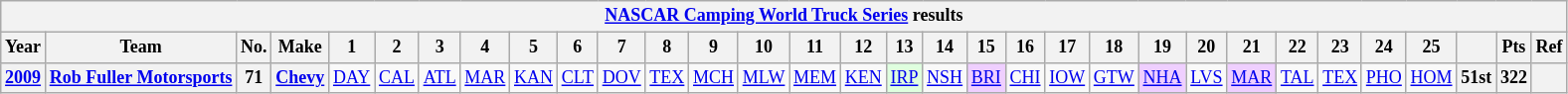<table class="wikitable" style="text-align:center; font-size:75%">
<tr>
<th colspan=32><a href='#'>NASCAR Camping World Truck Series</a> results</th>
</tr>
<tr>
<th>Year</th>
<th>Team</th>
<th>No.</th>
<th>Make</th>
<th>1</th>
<th>2</th>
<th>3</th>
<th>4</th>
<th>5</th>
<th>6</th>
<th>7</th>
<th>8</th>
<th>9</th>
<th>10</th>
<th>11</th>
<th>12</th>
<th>13</th>
<th>14</th>
<th>15</th>
<th>16</th>
<th>17</th>
<th>18</th>
<th>19</th>
<th>20</th>
<th>21</th>
<th>22</th>
<th>23</th>
<th>24</th>
<th>25</th>
<th></th>
<th>Pts</th>
<th>Ref</th>
</tr>
<tr>
<th><a href='#'>2009</a></th>
<th><a href='#'>Rob Fuller Motorsports</a></th>
<th>71</th>
<th><a href='#'>Chevy</a></th>
<td><a href='#'>DAY</a></td>
<td><a href='#'>CAL</a></td>
<td><a href='#'>ATL</a></td>
<td><a href='#'>MAR</a></td>
<td><a href='#'>KAN</a></td>
<td><a href='#'>CLT</a></td>
<td><a href='#'>DOV</a></td>
<td><a href='#'>TEX</a></td>
<td><a href='#'>MCH</a></td>
<td><a href='#'>MLW</a></td>
<td><a href='#'>MEM</a></td>
<td><a href='#'>KEN</a></td>
<td style="background:#DFFFDF;"><a href='#'>IRP</a><br></td>
<td><a href='#'>NSH</a></td>
<td style="background:#EFCFFF;"><a href='#'>BRI</a><br></td>
<td><a href='#'>CHI</a></td>
<td><a href='#'>IOW</a></td>
<td><a href='#'>GTW</a></td>
<td style="background:#EFCFFF;"><a href='#'>NHA</a><br></td>
<td><a href='#'>LVS</a></td>
<td style="background:#EFCFFF;"><a href='#'>MAR</a><br></td>
<td><a href='#'>TAL</a></td>
<td><a href='#'>TEX</a></td>
<td><a href='#'>PHO</a></td>
<td><a href='#'>HOM</a></td>
<th>51st</th>
<th>322</th>
<th></th>
</tr>
</table>
